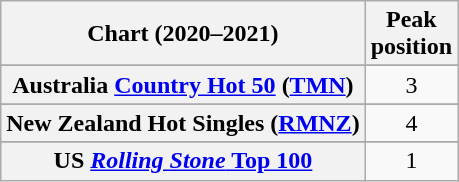<table class="wikitable sortable plainrowheaders" style="text-align:center">
<tr>
<th scope="col">Chart (2020–2021)</th>
<th scope="col">Peak<br>position</th>
</tr>
<tr>
</tr>
<tr>
<th scope="row">Australia <a href='#'>Country Hot 50</a> (<a href='#'>TMN</a>)</th>
<td>3</td>
</tr>
<tr>
</tr>
<tr>
</tr>
<tr>
</tr>
<tr>
</tr>
<tr>
<th scope="row">New Zealand Hot Singles (<a href='#'>RMNZ</a>)</th>
<td>4</td>
</tr>
<tr>
</tr>
<tr>
</tr>
<tr>
</tr>
<tr>
</tr>
<tr>
<th scope="row">US <a href='#'><em>Rolling Stone</em> Top 100</a></th>
<td>1</td>
</tr>
</table>
